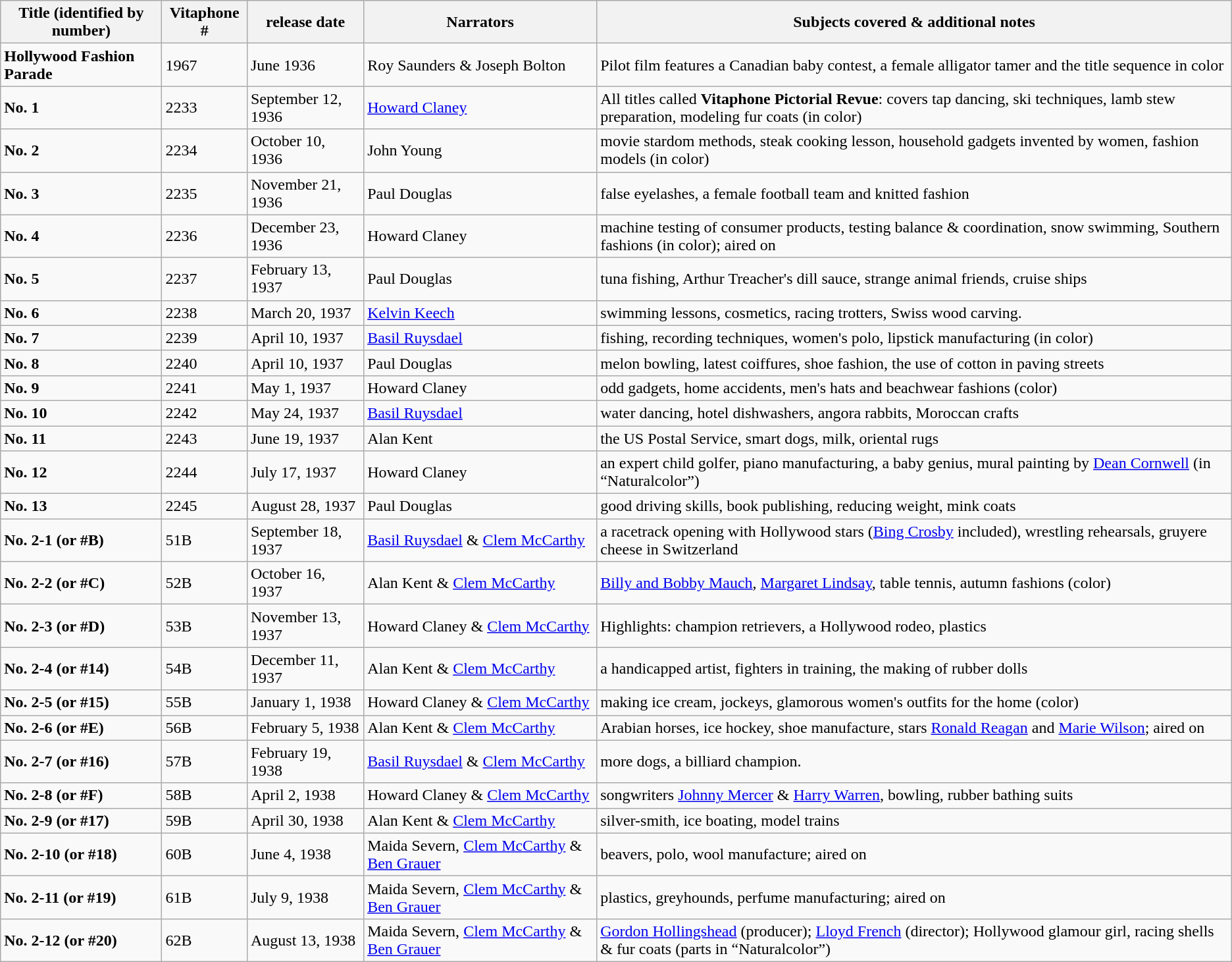<table class="wikitable sortable" border="1">
<tr>
<th>Title (identified by number)</th>
<th>Vitaphone #</th>
<th>release date</th>
<th>Narrators</th>
<th>Subjects covered & additional notes</th>
</tr>
<tr>
<td><strong>Hollywood Fashion Parade</strong></td>
<td>1967</td>
<td>June 1936</td>
<td>Roy Saunders & Joseph Bolton</td>
<td>Pilot film features a Canadian baby contest, a female alligator tamer and the title sequence in color</td>
</tr>
<tr>
<td><strong>No. 1</strong></td>
<td>2233</td>
<td>September 12, 1936</td>
<td><a href='#'>Howard Claney</a></td>
<td>All titles called <strong>Vitaphone Pictorial Revue</strong>: covers tap dancing, ski techniques, lamb stew preparation, modeling fur coats (in color)</td>
</tr>
<tr>
<td><strong>No. 2</strong></td>
<td>2234</td>
<td>October 10, 1936</td>
<td>John Young</td>
<td>movie stardom methods, steak cooking lesson, household gadgets invented by women, fashion models (in color)</td>
</tr>
<tr>
<td><strong> No. 3</strong></td>
<td>2235</td>
<td>November 21, 1936</td>
<td>Paul Douglas</td>
<td>false eyelashes, a female football team and knitted fashion</td>
</tr>
<tr>
<td><strong> No. 4</strong></td>
<td>2236</td>
<td>December 23, 1936</td>
<td>Howard Claney</td>
<td>machine testing of consumer products, testing balance & coordination, snow swimming, Southern fashions (in color); aired on </td>
</tr>
<tr>
<td><strong> No. 5</strong></td>
<td>2237</td>
<td>February 13, 1937</td>
<td>Paul Douglas</td>
<td>tuna fishing, Arthur Treacher's dill sauce, strange animal friends, cruise ships</td>
</tr>
<tr>
<td><strong> No. 6</strong></td>
<td>2238</td>
<td>March 20, 1937</td>
<td><a href='#'>Kelvin Keech</a></td>
<td>swimming lessons, cosmetics, racing trotters, Swiss wood carving.</td>
</tr>
<tr>
<td><strong> No. 7</strong></td>
<td>2239</td>
<td>April 10, 1937</td>
<td><a href='#'>Basil Ruysdael</a></td>
<td>fishing, recording techniques, women's polo, lipstick manufacturing (in color)</td>
</tr>
<tr>
<td><strong> No. 8</strong></td>
<td>2240</td>
<td>April 10, 1937</td>
<td>Paul Douglas</td>
<td>melon bowling, latest coiffures, shoe fashion, the use of cotton in paving streets</td>
</tr>
<tr>
<td><strong> No. 9</strong></td>
<td>2241</td>
<td>May 1, 1937</td>
<td>Howard Claney</td>
<td>odd gadgets, home accidents, men's hats and beachwear fashions (color)</td>
</tr>
<tr>
<td><strong> No. 10</strong></td>
<td>2242</td>
<td>May 24, 1937</td>
<td><a href='#'>Basil Ruysdael</a></td>
<td>water dancing, hotel dishwashers, angora rabbits, Moroccan crafts</td>
</tr>
<tr>
<td><strong> No. 11</strong></td>
<td>2243</td>
<td>June 19, 1937</td>
<td>Alan Kent</td>
<td>the US Postal Service, smart dogs, milk, oriental rugs</td>
</tr>
<tr>
<td><strong> No. 12</strong></td>
<td>2244</td>
<td>July 17, 1937</td>
<td>Howard Claney</td>
<td>an expert child golfer, piano manufacturing, a baby genius, mural painting by <a href='#'>Dean Cornwell</a> (in “Naturalcolor”)</td>
</tr>
<tr>
<td><strong> No. 13</strong></td>
<td>2245</td>
<td>August 28, 1937</td>
<td>Paul Douglas</td>
<td>good driving skills, book publishing, reducing weight, mink coats</td>
</tr>
<tr>
<td><strong> No. 2-1 (or #B)</strong></td>
<td>51B</td>
<td>September 18, 1937</td>
<td><a href='#'>Basil Ruysdael</a> & <a href='#'>Clem McCarthy</a></td>
<td>a racetrack opening with Hollywood stars (<a href='#'>Bing Crosby</a> included), wrestling rehearsals, gruyere cheese in Switzerland</td>
</tr>
<tr>
<td><strong> No. 2-2 (or #C)</strong></td>
<td>52B</td>
<td>October 16, 1937</td>
<td>Alan Kent & <a href='#'>Clem McCarthy</a></td>
<td><a href='#'>Billy and Bobby Mauch</a>, <a href='#'>Margaret Lindsay</a>, table tennis, autumn fashions (color)</td>
</tr>
<tr>
<td><strong> No. 2-3 (or #D)</strong></td>
<td>53B</td>
<td>November 13, 1937</td>
<td>Howard Claney & <a href='#'>Clem McCarthy</a></td>
<td>Highlights: champion retrievers, a Hollywood rodeo, plastics</td>
</tr>
<tr>
<td><strong> No. 2-4 (or #14)</strong></td>
<td>54B</td>
<td>December 11, 1937</td>
<td>Alan Kent & <a href='#'>Clem McCarthy</a></td>
<td>a handicapped artist, fighters in training,  the making of rubber dolls</td>
</tr>
<tr>
<td><strong> No. 2-5 (or #15)</strong></td>
<td>55B</td>
<td>January 1, 1938</td>
<td>Howard Claney & <a href='#'>Clem McCarthy</a></td>
<td>making ice cream, jockeys, glamorous women's outfits for the home (color)</td>
</tr>
<tr>
<td><strong> No. 2-6 (or #E)</strong></td>
<td>56B</td>
<td>February 5, 1938</td>
<td>Alan Kent & <a href='#'>Clem McCarthy</a></td>
<td>Arabian horses, ice hockey, shoe manufacture, stars <a href='#'>Ronald Reagan</a> and <a href='#'>Marie Wilson</a>; aired on </td>
</tr>
<tr>
<td><strong> No. 2-7 (or #16)</strong></td>
<td>57B</td>
<td>February 19, 1938</td>
<td><a href='#'>Basil Ruysdael</a> & <a href='#'>Clem McCarthy</a></td>
<td>more dogs, a billiard champion.</td>
</tr>
<tr>
<td><strong> No. 2-8 (or #F)</strong></td>
<td>58B</td>
<td>April 2, 1938</td>
<td>Howard Claney & <a href='#'>Clem McCarthy</a></td>
<td>songwriters <a href='#'>Johnny Mercer</a> & <a href='#'>Harry Warren</a>, bowling, rubber bathing suits</td>
</tr>
<tr>
<td><strong> No. 2-9 (or #17)</strong></td>
<td>59B</td>
<td>April 30, 1938</td>
<td>Alan Kent & <a href='#'>Clem McCarthy</a></td>
<td>silver-smith, ice boating, model trains</td>
</tr>
<tr>
<td><strong> No. 2-10 (or #18)</strong></td>
<td>60B</td>
<td>June 4, 1938</td>
<td>Maida Severn, <a href='#'>Clem McCarthy</a> & <a href='#'>Ben Grauer</a></td>
<td>beavers, polo, wool manufacture; aired on </td>
</tr>
<tr>
<td><strong> No. 2-11 (or #19)</strong></td>
<td>61B</td>
<td>July 9, 1938</td>
<td>Maida Severn, <a href='#'>Clem McCarthy</a> & <a href='#'>Ben Grauer</a></td>
<td>plastics, greyhounds, perfume manufacturing; aired on </td>
</tr>
<tr>
<td><strong> No. 2-12 (or #20)</strong></td>
<td>62B</td>
<td>August 13, 1938</td>
<td>Maida Severn, <a href='#'>Clem McCarthy</a> & <a href='#'>Ben Grauer</a></td>
<td><a href='#'>Gordon Hollingshead</a> (producer); <a href='#'>Lloyd French</a> (director); Hollywood glamour girl, racing shells & fur coats (parts in “Naturalcolor”)</td>
</tr>
</table>
